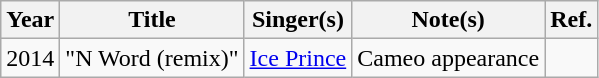<table class="wikitable sortable.plainrowheaders">
<tr>
<th scope="col">Year</th>
<th scope="col">Title</th>
<th scope="col">Singer(s)</th>
<th scope="col">Note(s)</th>
<th scope="col">Ref.</th>
</tr>
<tr>
<td>2014</td>
<td>"N Word (remix)"</td>
<td><a href='#'>Ice Prince</a></td>
<td>Cameo appearance</td>
<td></td>
</tr>
</table>
